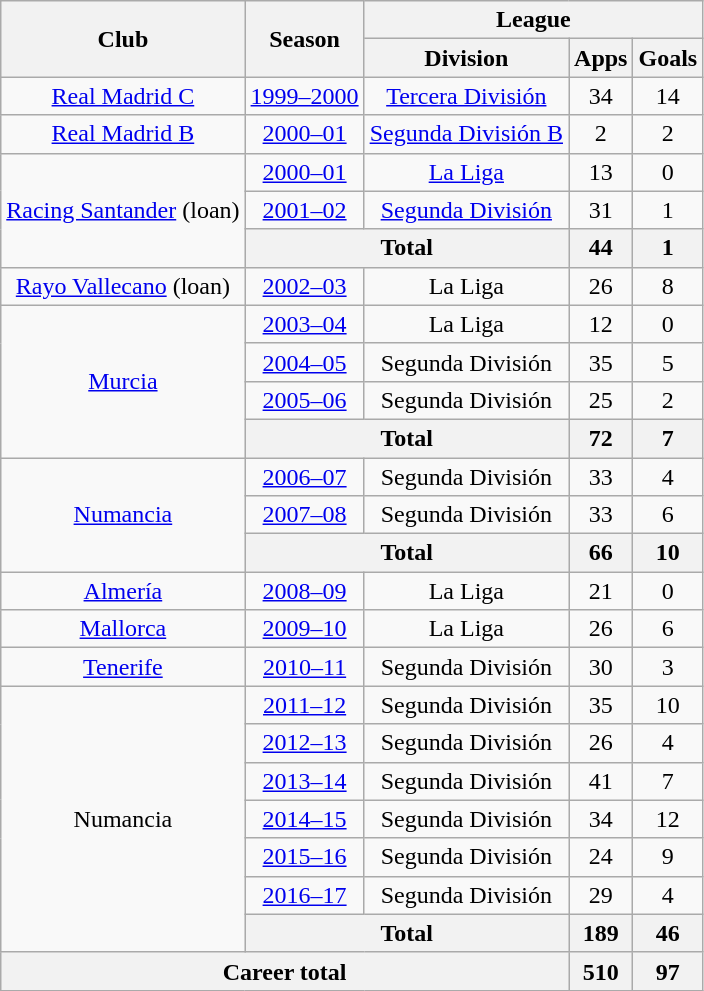<table class="wikitable" style="text-align:center">
<tr>
<th rowspan="2">Club</th>
<th rowspan="2">Season</th>
<th colspan="3">League</th>
</tr>
<tr>
<th>Division</th>
<th>Apps</th>
<th>Goals</th>
</tr>
<tr>
<td><a href='#'>Real Madrid C</a></td>
<td><a href='#'>1999–2000</a></td>
<td><a href='#'>Tercera División</a></td>
<td>34</td>
<td>14</td>
</tr>
<tr>
<td><a href='#'>Real Madrid B</a></td>
<td><a href='#'>2000–01</a></td>
<td><a href='#'>Segunda División B</a></td>
<td>2</td>
<td>2</td>
</tr>
<tr>
<td rowspan="3"><a href='#'>Racing Santander</a> (loan)</td>
<td><a href='#'>2000–01</a></td>
<td><a href='#'>La Liga</a></td>
<td>13</td>
<td>0</td>
</tr>
<tr>
<td><a href='#'>2001–02</a></td>
<td><a href='#'>Segunda División</a></td>
<td>31</td>
<td>1</td>
</tr>
<tr>
<th colspan="2">Total</th>
<th>44</th>
<th>1</th>
</tr>
<tr>
<td><a href='#'>Rayo Vallecano</a> (loan)</td>
<td><a href='#'>2002–03</a></td>
<td>La Liga</td>
<td>26</td>
<td>8</td>
</tr>
<tr>
<td rowspan="4"><a href='#'>Murcia</a></td>
<td><a href='#'>2003–04</a></td>
<td>La Liga</td>
<td>12</td>
<td>0</td>
</tr>
<tr>
<td><a href='#'>2004–05</a></td>
<td>Segunda División</td>
<td>35</td>
<td>5</td>
</tr>
<tr>
<td><a href='#'>2005–06</a></td>
<td>Segunda División</td>
<td>25</td>
<td>2</td>
</tr>
<tr>
<th colspan="2">Total</th>
<th>72</th>
<th>7</th>
</tr>
<tr>
<td rowspan="3"><a href='#'>Numancia</a></td>
<td><a href='#'>2006–07</a></td>
<td>Segunda División</td>
<td>33</td>
<td>4</td>
</tr>
<tr>
<td><a href='#'>2007–08</a></td>
<td>Segunda División</td>
<td>33</td>
<td>6</td>
</tr>
<tr>
<th colspan="2">Total</th>
<th>66</th>
<th>10</th>
</tr>
<tr>
<td><a href='#'>Almería</a></td>
<td><a href='#'>2008–09</a></td>
<td>La Liga</td>
<td>21</td>
<td>0</td>
</tr>
<tr>
<td><a href='#'>Mallorca</a></td>
<td><a href='#'>2009–10</a></td>
<td>La Liga</td>
<td>26</td>
<td>6</td>
</tr>
<tr>
<td><a href='#'>Tenerife</a></td>
<td><a href='#'>2010–11</a></td>
<td>Segunda División</td>
<td>30</td>
<td>3</td>
</tr>
<tr>
<td rowspan="7">Numancia</td>
<td><a href='#'>2011–12</a></td>
<td>Segunda División</td>
<td>35</td>
<td>10</td>
</tr>
<tr>
<td><a href='#'>2012–13</a></td>
<td>Segunda División</td>
<td>26</td>
<td>4</td>
</tr>
<tr>
<td><a href='#'>2013–14</a></td>
<td>Segunda División</td>
<td>41</td>
<td>7</td>
</tr>
<tr>
<td><a href='#'>2014–15</a></td>
<td>Segunda División</td>
<td>34</td>
<td>12</td>
</tr>
<tr>
<td><a href='#'>2015–16</a></td>
<td>Segunda División</td>
<td>24</td>
<td>9</td>
</tr>
<tr>
<td><a href='#'>2016–17</a></td>
<td>Segunda División</td>
<td>29</td>
<td>4</td>
</tr>
<tr>
<th colspan="2">Total</th>
<th>189</th>
<th>46</th>
</tr>
<tr>
<th colspan="3">Career total</th>
<th>510</th>
<th>97</th>
</tr>
</table>
